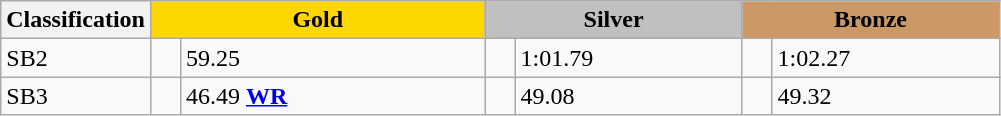<table class=wikitable style="font-size:100%">
<tr>
<th rowspan="1" width="15%">Classification</th>
<th colspan="2" style="background:gold;">Gold</th>
<th colspan="2" style="background:silver;">Silver</th>
<th colspan="2" style="background:#CC9966;">Bronze</th>
</tr>
<tr>
<td>SB2 <br></td>
<td></td>
<td>59.25</td>
<td></td>
<td>1:01.79</td>
<td></td>
<td>1:02.27</td>
</tr>
<tr>
<td>SB3 <br></td>
<td></td>
<td>46.49 <strong><a href='#'>WR</a></strong></td>
<td></td>
<td>49.08</td>
<td></td>
<td>49.32</td>
</tr>
</table>
